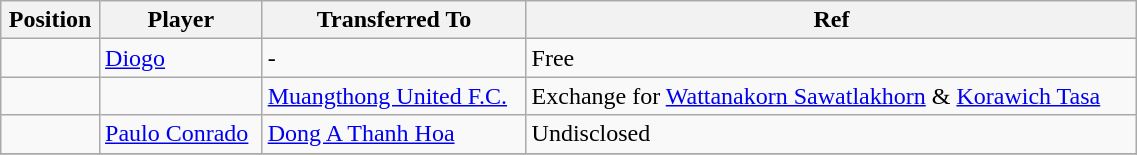<table class="wikitable sortable" style="width:60%; text-align:center; font-size:100%; text-align:left;">
<tr>
<th>Position</th>
<th>Player</th>
<th>Transferred To</th>
<th>Ref</th>
</tr>
<tr>
<td></td>
<td> <a href='#'>Diogo</a></td>
<td>-</td>
<td>Free</td>
</tr>
<tr>
<td></td>
<td></td>
<td> <a href='#'>Muangthong United F.C.</a></td>
<td>Exchange for  <a href='#'>Wattanakorn Sawatlakhorn</a> &  <a href='#'>Korawich Tasa</a></td>
</tr>
<tr>
<td></td>
<td> <a href='#'>Paulo Conrado</a></td>
<td> <a href='#'>Dong A Thanh Hoa</a></td>
<td>Undisclosed</td>
</tr>
<tr>
</tr>
</table>
